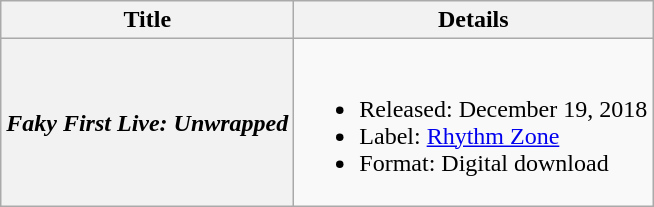<table class="wikitable plainrowheaders">
<tr class="hintergrundfarbe8">
<th scope="col">Title</th>
<th scope="col">Details</th>
</tr>
<tr>
<th scope="row"><em>Faky First Live: Unwrapped</em></th>
<td><br><ul><li>Released: December 19, 2018</li><li>Label: <a href='#'>Rhythm Zone</a></li><li>Format: Digital download</li></ul></td>
</tr>
</table>
